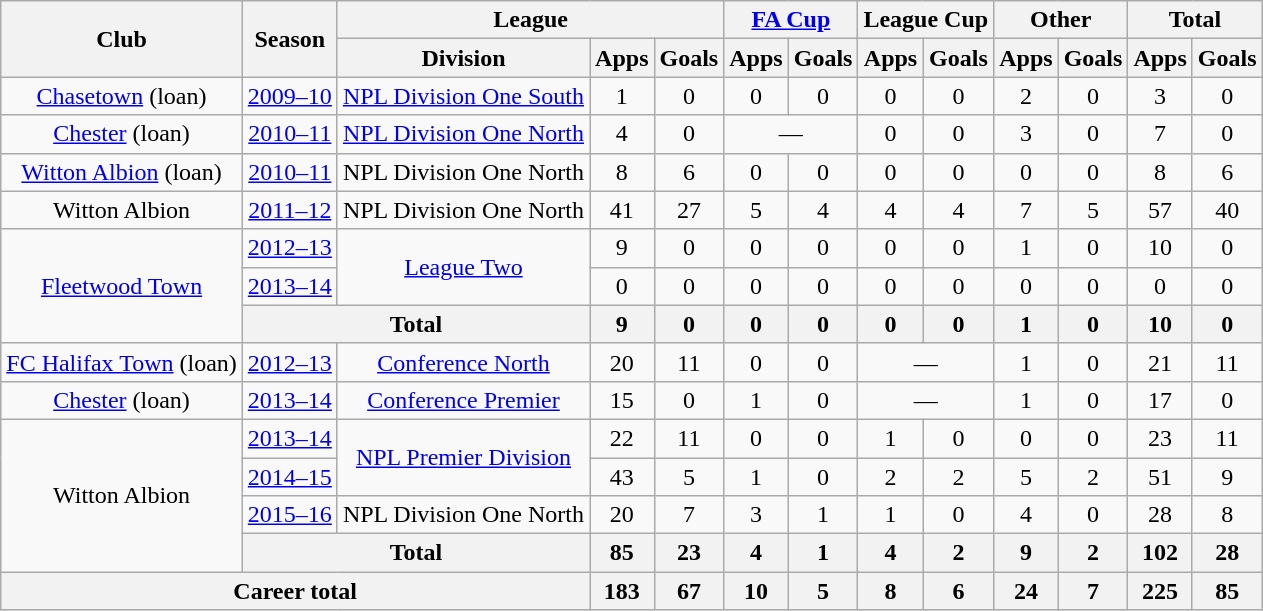<table class="wikitable" style="text-align:center">
<tr>
<th rowspan="2">Club</th>
<th rowspan="2">Season</th>
<th colspan="3">League</th>
<th colspan="2"><a href='#'>FA Cup</a></th>
<th colspan="2">League Cup</th>
<th colspan="2">Other</th>
<th colspan="2">Total</th>
</tr>
<tr>
<th>Division</th>
<th>Apps</th>
<th>Goals</th>
<th>Apps</th>
<th>Goals</th>
<th>Apps</th>
<th>Goals</th>
<th>Apps</th>
<th>Goals</th>
<th>Apps</th>
<th>Goals</th>
</tr>
<tr>
<td><a href='#'>Chasetown</a> (loan)</td>
<td><a href='#'>2009–10</a></td>
<td><a href='#'>NPL Division One South</a></td>
<td>1</td>
<td>0</td>
<td>0</td>
<td>0</td>
<td>0</td>
<td>0</td>
<td>2</td>
<td>0</td>
<td>3</td>
<td>0</td>
</tr>
<tr>
<td><a href='#'>Chester</a> (loan)</td>
<td><a href='#'>2010–11</a></td>
<td><a href='#'>NPL Division One North</a></td>
<td>4</td>
<td>0</td>
<td colspan="2">—</td>
<td>0</td>
<td>0</td>
<td>3</td>
<td>0</td>
<td>7</td>
<td>0</td>
</tr>
<tr>
<td><a href='#'>Witton Albion</a> (loan)</td>
<td><a href='#'>2010–11</a></td>
<td>NPL Division One North</td>
<td>8</td>
<td>6</td>
<td>0</td>
<td>0</td>
<td>0</td>
<td>0</td>
<td>0</td>
<td>0</td>
<td>8</td>
<td>6</td>
</tr>
<tr>
<td>Witton Albion</td>
<td><a href='#'>2011–12</a></td>
<td>NPL Division One North</td>
<td>41</td>
<td>27</td>
<td>5</td>
<td>4</td>
<td>4</td>
<td>4</td>
<td>7</td>
<td>5</td>
<td>57</td>
<td>40</td>
</tr>
<tr>
<td rowspan="3"><a href='#'>Fleetwood Town</a></td>
<td><a href='#'>2012–13</a></td>
<td rowspan="2"><a href='#'>League Two</a></td>
<td>9</td>
<td>0</td>
<td>0</td>
<td>0</td>
<td>0</td>
<td>0</td>
<td>1</td>
<td>0</td>
<td>10</td>
<td>0</td>
</tr>
<tr>
<td><a href='#'>2013–14</a></td>
<td>0</td>
<td>0</td>
<td>0</td>
<td>0</td>
<td>0</td>
<td>0</td>
<td>0</td>
<td>0</td>
<td>0</td>
<td 0>0</td>
</tr>
<tr>
<th colspan="2">Total</th>
<th>9</th>
<th>0</th>
<th>0</th>
<th>0</th>
<th>0</th>
<th>0</th>
<th>1</th>
<th>0</th>
<th>10</th>
<th>0</th>
</tr>
<tr>
<td><a href='#'>FC Halifax Town</a> (loan)</td>
<td><a href='#'>2012–13</a></td>
<td><a href='#'>Conference North</a></td>
<td>20</td>
<td>11</td>
<td>0</td>
<td>0</td>
<td colspan="2">—</td>
<td>1</td>
<td>0</td>
<td>21</td>
<td>11</td>
</tr>
<tr>
<td><a href='#'>Chester</a> (loan)</td>
<td><a href='#'>2013–14</a></td>
<td><a href='#'>Conference Premier</a></td>
<td>15</td>
<td>0</td>
<td>1</td>
<td>0</td>
<td colspan="2">—</td>
<td>1</td>
<td>0</td>
<td>17</td>
<td>0</td>
</tr>
<tr>
<td rowspan="4">Witton Albion</td>
<td><a href='#'>2013–14</a></td>
<td rowspan="2"><a href='#'>NPL Premier Division</a></td>
<td>22</td>
<td>11</td>
<td>0</td>
<td>0</td>
<td>1</td>
<td>0</td>
<td>0</td>
<td>0</td>
<td>23</td>
<td>11</td>
</tr>
<tr>
<td><a href='#'>2014–15</a></td>
<td>43</td>
<td>5</td>
<td>1</td>
<td>0</td>
<td>2</td>
<td>2</td>
<td>5</td>
<td>2</td>
<td>51</td>
<td>9</td>
</tr>
<tr>
<td><a href='#'>2015–16</a></td>
<td>NPL Division One North</td>
<td>20</td>
<td>7</td>
<td>3</td>
<td>1</td>
<td>1</td>
<td>0</td>
<td>4</td>
<td>0</td>
<td>28</td>
<td>8</td>
</tr>
<tr>
<th colspan="2">Total</th>
<th>85</th>
<th>23</th>
<th>4</th>
<th>1</th>
<th>4</th>
<th>2</th>
<th>9</th>
<th>2</th>
<th>102</th>
<th>28</th>
</tr>
<tr>
<th colspan="3">Career total</th>
<th>183</th>
<th>67</th>
<th>10</th>
<th>5</th>
<th>8</th>
<th>6</th>
<th>24</th>
<th>7</th>
<th>225</th>
<th>85</th>
</tr>
</table>
